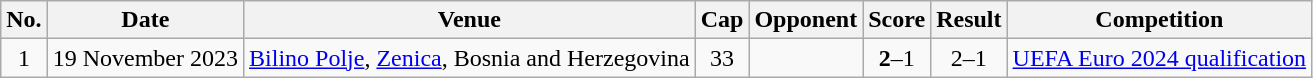<table class="wikitable sortable">
<tr>
<th scope="col">No.</th>
<th scope="col">Date</th>
<th scope="col">Venue</th>
<th scope="col">Cap</th>
<th scope="col">Opponent</th>
<th scope="col">Score</th>
<th scope="col">Result</th>
<th scope="col">Competition</th>
</tr>
<tr>
<td align="center">1</td>
<td>19 November 2023</td>
<td><a href='#'>Bilino Polje</a>, <a href='#'>Zenica</a>, Bosnia and Herzegovina</td>
<td align="center">33</td>
<td></td>
<td align="center"><strong>2</strong>–1</td>
<td align="center">2–1</td>
<td><a href='#'>UEFA Euro 2024 qualification</a></td>
</tr>
</table>
